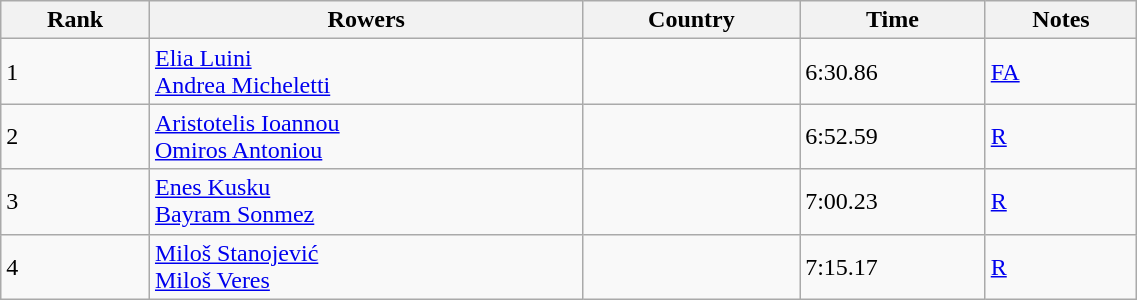<table class="wikitable" width=60%>
<tr>
<th>Rank</th>
<th>Rowers</th>
<th>Country</th>
<th>Time</th>
<th>Notes</th>
</tr>
<tr>
<td>1</td>
<td><a href='#'>Elia Luini</a><br><a href='#'>Andrea Micheletti</a></td>
<td></td>
<td>6:30.86</td>
<td><a href='#'>FA</a></td>
</tr>
<tr>
<td>2</td>
<td><a href='#'>Aristotelis Ioannou</a><br><a href='#'>Omiros Antoniou</a></td>
<td></td>
<td>6:52.59</td>
<td><a href='#'>R</a></td>
</tr>
<tr>
<td>3</td>
<td><a href='#'>Enes Kusku</a><br><a href='#'>Bayram Sonmez</a></td>
<td></td>
<td>7:00.23</td>
<td><a href='#'>R</a></td>
</tr>
<tr>
<td>4</td>
<td><a href='#'>Miloš Stanojević</a><br><a href='#'>Miloš Veres</a></td>
<td></td>
<td>7:15.17</td>
<td><a href='#'>R</a></td>
</tr>
</table>
